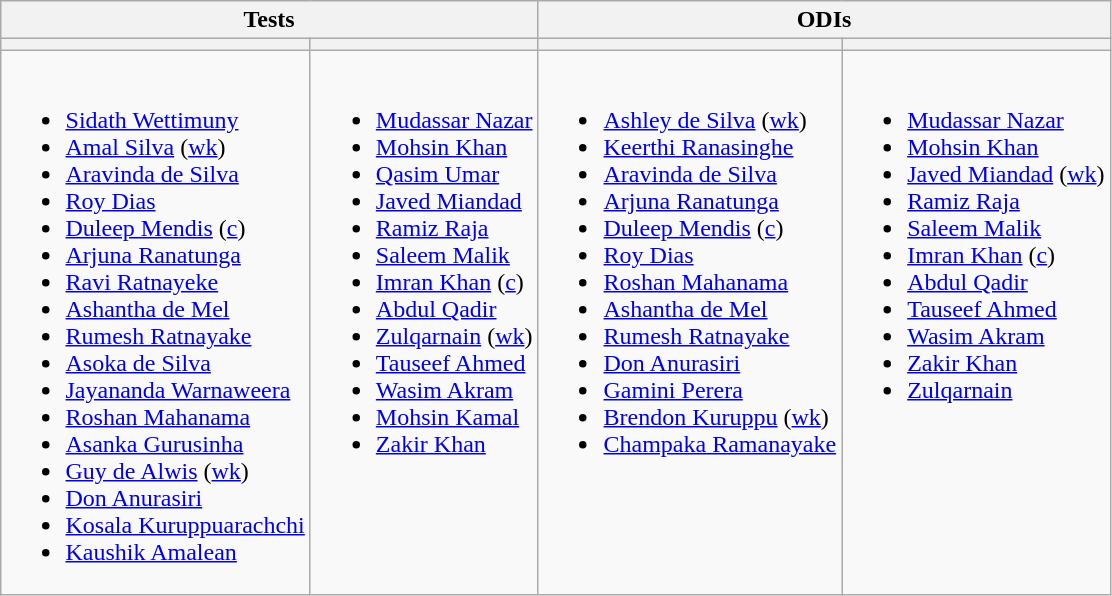<table class="wikitable" style="margin:1em auto;">
<tr>
<th colspan=2>Tests</th>
<th colspan=2>ODIs</th>
</tr>
<tr>
<th></th>
<th></th>
<th></th>
<th></th>
</tr>
<tr style="vertical-align:top">
<td><br><ul><li><a href='#'>Sidath Wettimuny</a></li><li><a href='#'>Amal Silva</a> (<a href='#'>wk</a>)</li><li><a href='#'>Aravinda de Silva</a></li><li><a href='#'>Roy Dias</a></li><li><a href='#'>Duleep Mendis</a> (<a href='#'>c</a>)</li><li><a href='#'>Arjuna Ranatunga</a></li><li><a href='#'>Ravi Ratnayeke</a></li><li><a href='#'>Ashantha de Mel</a></li><li><a href='#'>Rumesh Ratnayake</a></li><li><a href='#'>Asoka de Silva</a></li><li><a href='#'>Jayananda Warnaweera</a></li><li><a href='#'>Roshan Mahanama</a></li><li><a href='#'>Asanka Gurusinha</a></li><li><a href='#'>Guy de Alwis</a> (<a href='#'>wk</a>)</li><li><a href='#'>Don Anurasiri</a></li><li><a href='#'>Kosala Kuruppuarachchi</a></li><li><a href='#'>Kaushik Amalean</a></li></ul></td>
<td><br><ul><li><a href='#'>Mudassar Nazar</a></li><li><a href='#'>Mohsin Khan</a></li><li><a href='#'>Qasim Umar</a></li><li><a href='#'>Javed Miandad</a></li><li><a href='#'>Ramiz Raja</a></li><li><a href='#'>Saleem Malik</a></li><li><a href='#'>Imran Khan</a> (<a href='#'>c</a>)</li><li><a href='#'>Abdul Qadir</a></li><li><a href='#'>Zulqarnain</a> (<a href='#'>wk</a>)</li><li><a href='#'>Tauseef Ahmed</a></li><li><a href='#'>Wasim Akram</a></li><li><a href='#'>Mohsin Kamal</a></li><li><a href='#'>Zakir Khan</a></li></ul></td>
<td><br><ul><li><a href='#'>Ashley de Silva</a> (<a href='#'>wk</a>)</li><li><a href='#'>Keerthi Ranasinghe</a></li><li><a href='#'>Aravinda de Silva</a></li><li><a href='#'>Arjuna Ranatunga</a></li><li><a href='#'>Duleep Mendis</a> (<a href='#'>c</a>)</li><li><a href='#'>Roy Dias</a></li><li><a href='#'>Roshan Mahanama</a></li><li><a href='#'>Ashantha de Mel</a></li><li><a href='#'>Rumesh Ratnayake</a></li><li><a href='#'>Don Anurasiri</a></li><li><a href='#'>Gamini Perera</a></li><li><a href='#'>Brendon Kuruppu</a> (<a href='#'>wk</a>)</li><li><a href='#'>Champaka Ramanayake</a></li></ul></td>
<td><br><ul><li><a href='#'>Mudassar Nazar</a></li><li><a href='#'>Mohsin Khan</a></li><li><a href='#'>Javed Miandad</a> (<a href='#'>wk</a>)</li><li><a href='#'>Ramiz Raja</a></li><li><a href='#'>Saleem Malik</a></li><li><a href='#'>Imran Khan</a> (<a href='#'>c</a>)</li><li><a href='#'>Abdul Qadir</a></li><li><a href='#'>Tauseef Ahmed</a></li><li><a href='#'>Wasim Akram</a></li><li><a href='#'>Zakir Khan</a></li><li><a href='#'>Zulqarnain</a></li></ul></td>
</tr>
</table>
